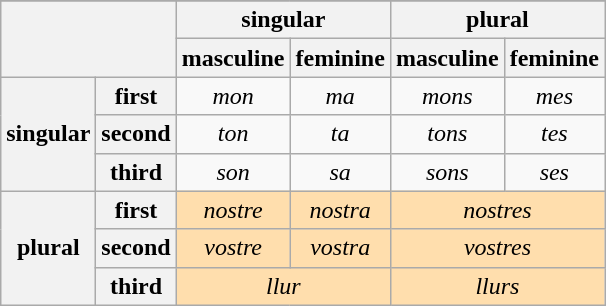<table class="wikitable" style="text-align:center;">
<tr>
</tr>
<tr>
<th colspan="2" rowspan="2"></th>
<th colspan="2">singular</th>
<th colspan="2">plural</th>
</tr>
<tr>
<th>masculine</th>
<th>feminine</th>
<th>masculine</th>
<th>feminine</th>
</tr>
<tr>
<th rowspan="3">singular</th>
<th>first</th>
<td><em>mon</em></td>
<td><em>ma</em></td>
<td><em>mons</em></td>
<td><em>mes</em></td>
</tr>
<tr>
<th>second</th>
<td><em>ton</em></td>
<td><em>ta</em></td>
<td><em>tons</em></td>
<td><em>tes</em></td>
</tr>
<tr>
<th>third</th>
<td><em>son</em></td>
<td><em>sa</em></td>
<td><em>sons</em></td>
<td><em>ses</em></td>
</tr>
<tr>
<th rowspan="3">plural</th>
<th>first</th>
<td style="background: #ffdead;"><em>nostre</em></td>
<td style="background: #ffdead;"><em>nostra</em></td>
<td colspan="2" style="background: #ffdead;"><em>nostres</em></td>
</tr>
<tr>
<th>second</th>
<td style="background: #ffdead;"><em>vostre</em></td>
<td style="background: #ffdead;"><em>vostra</em></td>
<td colspan="2" style="background: #ffdead;"><em>vostres</em></td>
</tr>
<tr>
<th>third</th>
<td colspan="2" style="background: #ffdead;"><em>llur</em></td>
<td colspan="2" style="background: #ffdead;"><em>llurs</em></td>
</tr>
</table>
